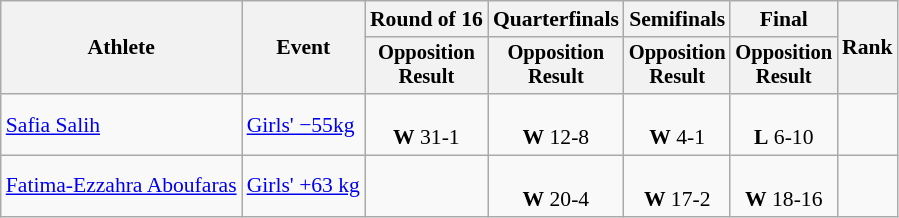<table class="wikitable" style="font-size:90%;">
<tr>
<th rowspan=2>Athlete</th>
<th rowspan=2>Event</th>
<th>Round of 16</th>
<th>Quarterfinals</th>
<th>Semifinals</th>
<th>Final</th>
<th rowspan=2>Rank</th>
</tr>
<tr style="font-size:95%">
<th>Opposition<br>Result</th>
<th>Opposition<br>Result</th>
<th>Opposition<br>Result</th>
<th>Opposition<br>Result</th>
</tr>
<tr align=center>
<td align=left><a href='#'>Safia Salih</a></td>
<td align=left><a href='#'>Girls' −55kg</a></td>
<td><br> <strong>W</strong> 31-1</td>
<td><br> <strong>W</strong> 12-8</td>
<td><br> <strong>W</strong> 4-1</td>
<td><br> <strong>L</strong> 6-10</td>
<td></td>
</tr>
<tr align=center>
<td align=left><a href='#'>Fatima-Ezzahra Aboufaras</a></td>
<td align=left><a href='#'>Girls' +63 kg</a></td>
<td></td>
<td><br> <strong>W</strong> 20-4</td>
<td><br> <strong>W</strong> 17-2</td>
<td><br> <strong>W</strong> 18-16</td>
<td></td>
</tr>
</table>
